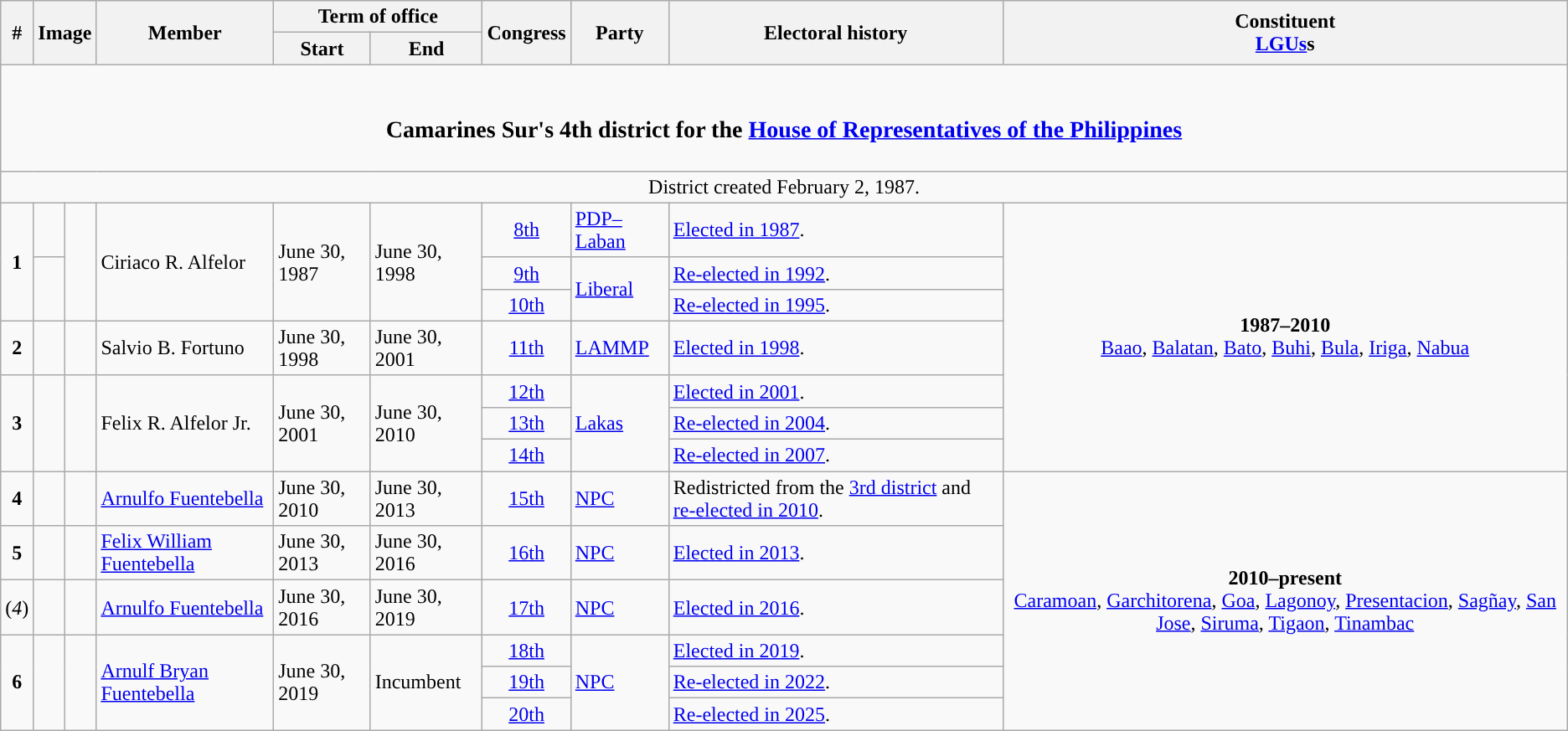<table class=wikitable>
<tr>
<th rowspan="2">#</th>
<th rowspan="2" colspan=2>Image</th>
<th rowspan="2">Member</th>
<th colspan=2>Term of office</th>
<th rowspan="2">Congress</th>
<th rowspan="2">Party</th>
<th rowspan="2">Electoral history</th>
<th rowspan="2">Constituent<br><a href='#'>LGUs</a>s</th>
</tr>
<tr>
<th>Start</th>
<th>End</th>
</tr>
<tr>
<td colspan="10" style="text-align:center;"><br><h3>Camarines Sur's 4th district for the <a href='#'>House of Representatives of the Philippines</a></h3></td>
</tr>
<tr>
<td colspan="10" style="text-align:center;">District created February 2, 1987.</td>
</tr>
<tr>
<td rowspan="3" style="text-align:center;"><strong>1</strong></td>
<td style="color:inherit;background:"></td>
<td rowspan="3"></td>
<td rowspan="3">Ciriaco R. Alfelor</td>
<td rowspan="3">June 30, 1987</td>
<td rowspan="3">June 30, 1998</td>
<td style="text-align:center;"><a href='#'>8th</a></td>
<td><a href='#'>PDP–Laban</a></td>
<td><a href='#'>Elected in 1987</a>.</td>
<td rowspan="7" style="text-align:center;"><strong>1987–2010</strong><br><a href='#'>Baao</a>, <a href='#'>Balatan</a>, <a href='#'>Bato</a>, <a href='#'>Buhi</a>, <a href='#'>Bula</a>, <a href='#'>Iriga</a>, <a href='#'>Nabua</a></td>
</tr>
<tr>
<td rowspan="2" style="color:inherit;background:"></td>
<td style="text-align:center;"><a href='#'>9th</a></td>
<td rowspan="2"><a href='#'>Liberal</a></td>
<td><a href='#'>Re-elected in 1992</a>.</td>
</tr>
<tr>
<td style="text-align:center;"><a href='#'>10th</a></td>
<td><a href='#'>Re-elected in 1995</a>.</td>
</tr>
<tr>
<td style="text-align:center;"><strong>2</strong></td>
<td style="color:inherit;background:"></td>
<td></td>
<td>Salvio B. Fortuno</td>
<td>June 30, 1998</td>
<td>June 30, 2001</td>
<td style="text-align:center;"><a href='#'>11th</a></td>
<td><a href='#'>LAMMP</a></td>
<td><a href='#'>Elected in 1998</a>.</td>
</tr>
<tr>
<td rowspan="3" style="text-align:center;"><strong>3</strong></td>
<td rowspan="3" style="color:inherit;background:"></td>
<td rowspan="3"></td>
<td rowspan="3">Felix R. Alfelor Jr.</td>
<td rowspan="3">June 30, 2001</td>
<td rowspan="3">June 30, 2010</td>
<td style="text-align:center;"><a href='#'>12th</a></td>
<td rowspan="3"><a href='#'>Lakas</a></td>
<td><a href='#'>Elected in 2001</a>.</td>
</tr>
<tr>
<td style="text-align:center;"><a href='#'>13th</a></td>
<td><a href='#'>Re-elected in 2004</a>.</td>
</tr>
<tr>
<td style="text-align:center;"><a href='#'>14th</a></td>
<td><a href='#'>Re-elected in 2007</a>.</td>
</tr>
<tr>
<td style="text-align:center;"><strong>4</strong></td>
<td style="color:inherit;background:"></td>
<td></td>
<td><a href='#'>Arnulfo Fuentebella</a></td>
<td>June 30, 2010</td>
<td>June 30, 2013</td>
<td style="text-align:center;"><a href='#'>15th</a></td>
<td><a href='#'>NPC</a></td>
<td>Redistricted from the <a href='#'>3rd district</a> and <a href='#'>re-elected in 2010</a>.</td>
<td rowspan="6" style="text-align:center;"><strong>2010–present</strong><br><a href='#'>Caramoan</a>, <a href='#'>Garchitorena</a>, <a href='#'>Goa</a>, <a href='#'>Lagonoy</a>, <a href='#'>Presentacion</a>, <a href='#'>Sagñay</a>, <a href='#'>San Jose</a>, <a href='#'>Siruma</a>, <a href='#'>Tigaon</a>, <a href='#'>Tinambac</a></td>
</tr>
<tr>
<td style="text-align:center;"><strong>5</strong></td>
<td style="color:inherit;background:"></td>
<td></td>
<td><a href='#'>Felix William Fuentebella</a></td>
<td>June 30, 2013</td>
<td>June 30, 2016</td>
<td style="text-align:center;"><a href='#'>16th</a></td>
<td><a href='#'>NPC</a></td>
<td><a href='#'>Elected in 2013</a>.</td>
</tr>
<tr>
<td style="text-align:center;">(<em>4</em>)</td>
<td style="color:inherit;background:"></td>
<td></td>
<td><a href='#'>Arnulfo Fuentebella</a></td>
<td>June 30, 2016</td>
<td>June 30, 2019</td>
<td style="text-align:center;"><a href='#'>17th</a></td>
<td><a href='#'>NPC</a></td>
<td><a href='#'>Elected in 2016</a>.</td>
</tr>
<tr>
<td rowspan="3" style="text-align:center;"><strong>6</strong></td>
<td rowspan="3" style="color:inherit;background:"></td>
<td rowspan="3"></td>
<td rowspan="3"><a href='#'>Arnulf Bryan Fuentebella</a></td>
<td rowspan="3">June 30, 2019</td>
<td rowspan="3">Incumbent</td>
<td style="text-align:center;"><a href='#'>18th</a></td>
<td rowspan="3"><a href='#'>NPC</a></td>
<td><a href='#'>Elected in 2019</a>.</td>
</tr>
<tr>
<td style="text-align:center;"><a href='#'>19th</a></td>
<td><a href='#'>Re-elected in 2022</a>.</td>
</tr>
<tr>
<td style="text-align:center;"><a href='#'>20th</a></td>
<td><a href='#'>Re-elected in 2025</a>.</td>
</tr>
</table>
